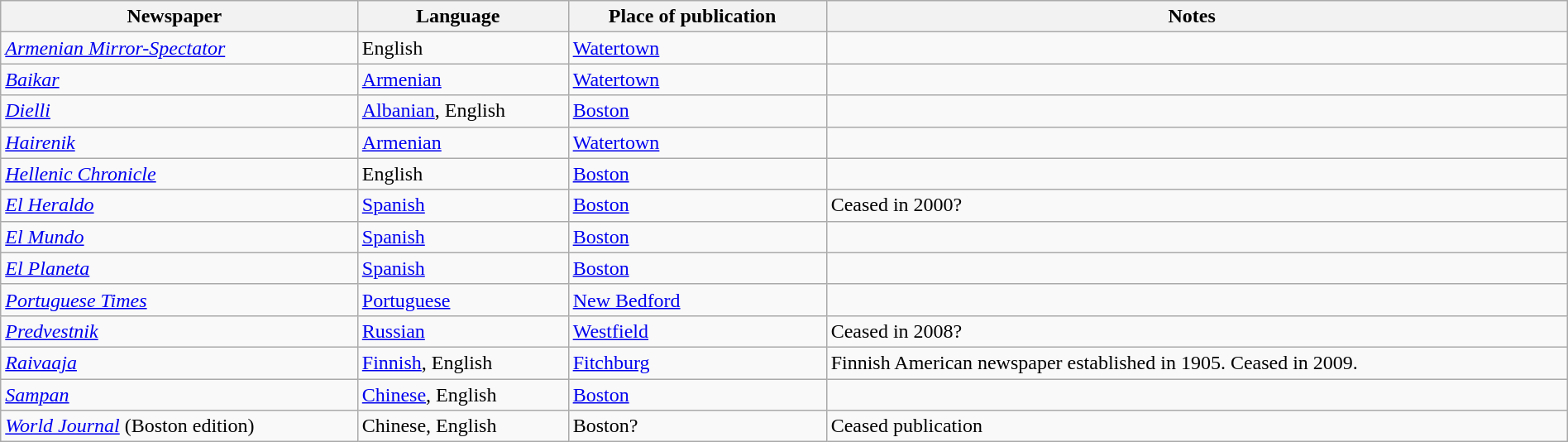<table class="wikitable sortable" style="width:100%">
<tr>
<th style="width:*;">Newspaper  </th>
<th style="width:*;">Language  </th>
<th style="width:*;">Place of publication  </th>
<th style="width:*;">Notes  </th>
</tr>
<tr>
<td><em><a href='#'>Armenian Mirror-Spectator</a></em></td>
<td>English</td>
<td><a href='#'>Watertown</a></td>
<td></td>
</tr>
<tr>
<td><em><a href='#'>Baikar</a></em></td>
<td><a href='#'>Armenian</a></td>
<td><a href='#'>Watertown</a></td>
<td></td>
</tr>
<tr>
<td><em><a href='#'>Dielli</a></em></td>
<td><a href='#'>Albanian</a>, English</td>
<td><a href='#'>Boston</a></td>
<td></td>
</tr>
<tr>
<td><em><a href='#'>Hairenik</a></em></td>
<td><a href='#'>Armenian</a></td>
<td><a href='#'>Watertown</a></td>
<td></td>
</tr>
<tr>
<td><em><a href='#'>Hellenic Chronicle</a></em></td>
<td>English</td>
<td><a href='#'>Boston</a></td>
<td></td>
</tr>
<tr>
<td><em><a href='#'>El Heraldo</a></em></td>
<td><a href='#'>Spanish</a></td>
<td><a href='#'>Boston</a></td>
<td>Ceased in 2000?</td>
</tr>
<tr>
<td><em><a href='#'>El Mundo</a></em></td>
<td><a href='#'>Spanish</a></td>
<td><a href='#'>Boston</a></td>
<td></td>
</tr>
<tr>
<td><em><a href='#'>El Planeta</a></em></td>
<td><a href='#'>Spanish</a></td>
<td><a href='#'>Boston</a></td>
<td></td>
</tr>
<tr>
<td><em><a href='#'>Portuguese Times</a></em></td>
<td><a href='#'>Portuguese</a></td>
<td><a href='#'>New Bedford</a></td>
<td></td>
</tr>
<tr>
<td><em><a href='#'>Predvestnik</a></em></td>
<td><a href='#'>Russian</a></td>
<td><a href='#'>Westfield</a></td>
<td>Ceased in 2008?</td>
</tr>
<tr>
<td><em><a href='#'>Raivaaja</a></em></td>
<td><a href='#'>Finnish</a>, English</td>
<td><a href='#'>Fitchburg</a></td>
<td>Finnish American newspaper established in 1905. Ceased in 2009.</td>
</tr>
<tr>
<td><em><a href='#'>Sampan</a></em></td>
<td><a href='#'>Chinese</a>, English</td>
<td><a href='#'>Boston</a></td>
<td></td>
</tr>
<tr>
<td><em><a href='#'>World Journal</a></em> (Boston edition)</td>
<td>Chinese, English</td>
<td>Boston?</td>
<td>Ceased publication</td>
</tr>
</table>
